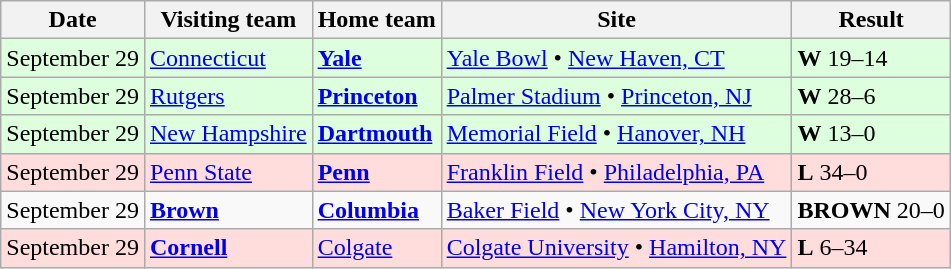<table class="wikitable">
<tr>
<th>Date</th>
<th>Visiting team</th>
<th>Home team</th>
<th>Site</th>
<th>Result</th>
</tr>
<tr style="background:#DDFFDD;">
<td>September 29</td>
<td><a href='#'>Connecticut</a></td>
<td><strong><a href='#'>Yale</a></strong></td>
<td><a href='#'>Yale Bowl</a> • <a href='#'>New Haven, CT</a></td>
<td><strong>W</strong> 19–14</td>
</tr>
<tr style="background:#DDFFDD;">
<td>September 29</td>
<td><a href='#'>Rutgers</a></td>
<td><strong><a href='#'>Princeton</a></strong></td>
<td><a href='#'>Palmer Stadium</a> • <a href='#'>Princeton, NJ</a></td>
<td><strong>W</strong> 28–6</td>
</tr>
<tr style="background:#DDFFDD;">
<td>September 29</td>
<td><a href='#'>New Hampshire</a></td>
<td><strong><a href='#'>Dartmouth</a></strong></td>
<td><a href='#'>Memorial Field</a> • <a href='#'>Hanover, NH</a></td>
<td><strong>W</strong> 13–0</td>
</tr>
<tr style="background:#FFDDDD;">
<td>September 29</td>
<td><a href='#'>Penn State</a></td>
<td><strong><a href='#'>Penn</a></strong></td>
<td><a href='#'>Franklin Field</a> • <a href='#'>Philadelphia, PA</a></td>
<td><strong>L</strong> 34–0</td>
</tr>
<tr>
<td>September 29</td>
<td><strong><a href='#'>Brown</a></strong></td>
<td><strong><a href='#'>Columbia</a></strong></td>
<td><a href='#'>Baker Field</a> • <a href='#'>New York City, NY</a></td>
<td><strong>BROWN</strong> 20–0</td>
</tr>
<tr style="background:#FFDDDD;">
<td>September 29</td>
<td><strong><a href='#'>Cornell</a></strong></td>
<td><a href='#'>Colgate</a></td>
<td><a href='#'>Colgate University</a> • <a href='#'>Hamilton, NY</a></td>
<td><strong>L</strong> 6–34</td>
</tr>
</table>
